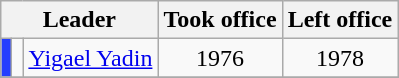<table class="wikitable" style="text-align: center;">
<tr>
<th colspan="3">Leader</th>
<th>Took office</th>
<th>Left office</th>
</tr>
<tr>
<td style="background: #253EFE; color: white"></td>
<td></td>
<td><a href='#'>Yigael Yadin</a></td>
<td>1976</td>
<td>1978</td>
</tr>
<tr>
</tr>
</table>
